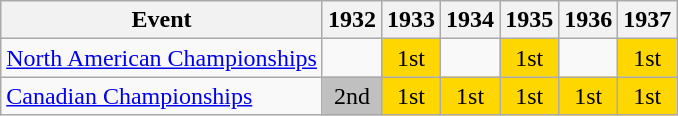<table class="wikitable">
<tr>
<th>Event</th>
<th>1932</th>
<th>1933</th>
<th>1934</th>
<th>1935</th>
<th>1936</th>
<th>1937</th>
</tr>
<tr>
<td><a href='#'>North American Championships</a></td>
<td></td>
<td align="center" bgcolor="gold">1st</td>
<td></td>
<td align="center" bgcolor="gold">1st</td>
<td></td>
<td align="center" bgcolor="gold">1st</td>
</tr>
<tr>
<td><a href='#'>Canadian Championships</a></td>
<td align="center" bgcolor="silver">2nd</td>
<td align="center" bgcolor="gold">1st</td>
<td align="center" bgcolor="gold">1st</td>
<td align="center" bgcolor="gold">1st</td>
<td align="center" bgcolor="gold">1st</td>
<td align="center" bgcolor="gold">1st</td>
</tr>
</table>
